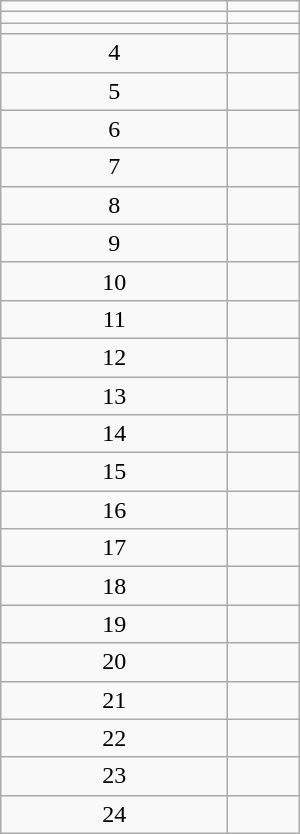<table class="wikitable" width="200px">
<tr>
<td align=center></td>
<td></td>
</tr>
<tr>
<td align=center></td>
<td></td>
</tr>
<tr>
<td align=center></td>
<td></td>
</tr>
<tr>
<td align=center>4</td>
<td></td>
</tr>
<tr>
<td align=center>5</td>
<td></td>
</tr>
<tr>
<td align=center>6</td>
<td></td>
</tr>
<tr>
<td align=center>7</td>
<td></td>
</tr>
<tr>
<td align=center>8</td>
<td></td>
</tr>
<tr>
<td align=center>9</td>
<td></td>
</tr>
<tr>
<td align=center>10</td>
<td></td>
</tr>
<tr>
<td align=center>11</td>
<td></td>
</tr>
<tr>
<td align=center>12</td>
<td></td>
</tr>
<tr>
<td align=center>13</td>
<td></td>
</tr>
<tr>
<td align=center>14</td>
<td></td>
</tr>
<tr>
<td align=center>15</td>
<td></td>
</tr>
<tr>
<td align=center>16</td>
<td></td>
</tr>
<tr>
<td align=center>17</td>
<td></td>
</tr>
<tr>
<td align=center>18</td>
<td></td>
</tr>
<tr>
<td align=center>19</td>
<td></td>
</tr>
<tr>
<td align=center>20</td>
<td></td>
</tr>
<tr>
<td align=center>21</td>
<td></td>
</tr>
<tr>
<td align=center>22</td>
<td></td>
</tr>
<tr>
<td align=center>23</td>
<td></td>
</tr>
<tr>
<td align=center>24</td>
<td></td>
</tr>
</table>
